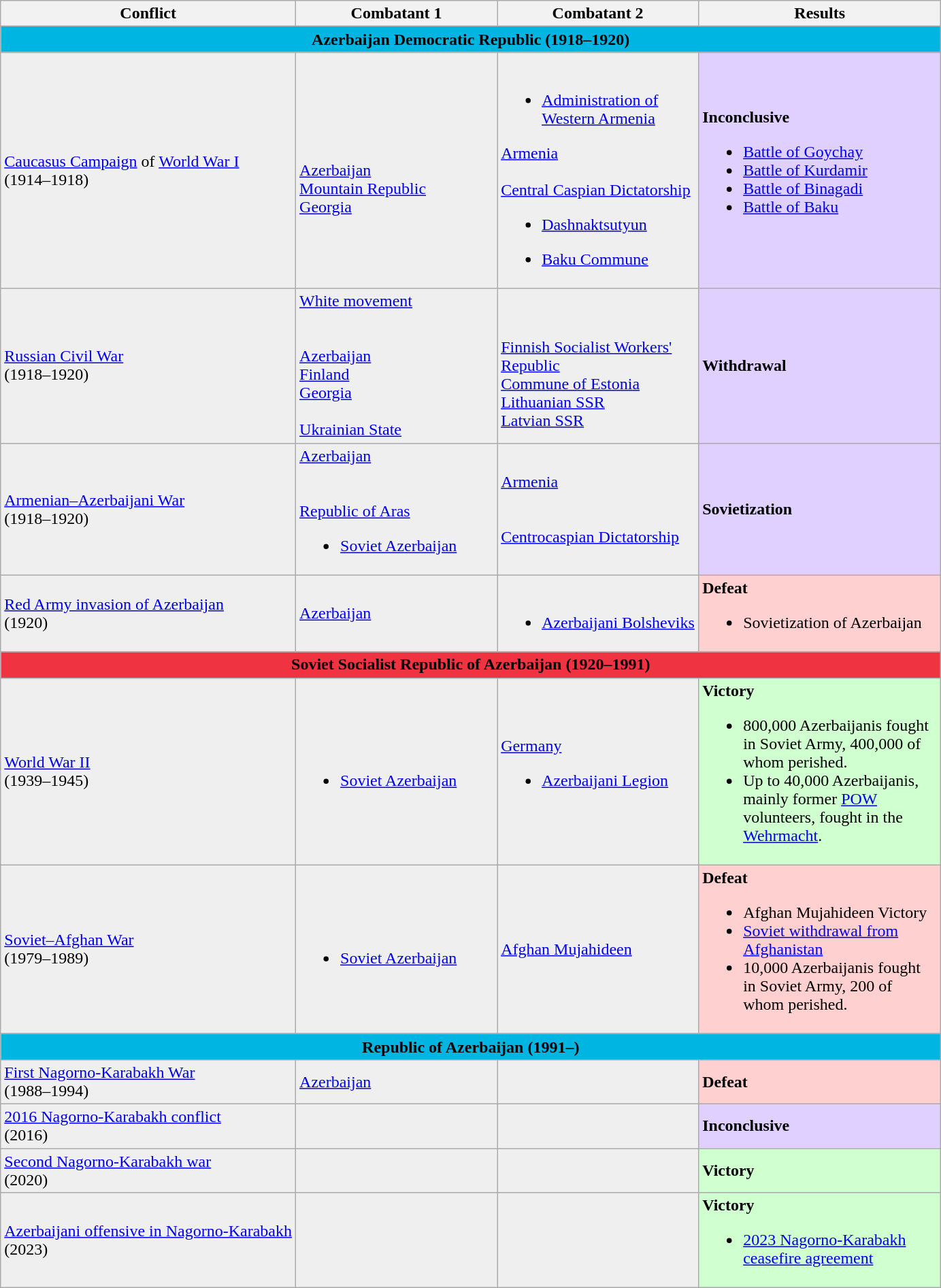<table class="wikitable">
<tr>
<th>Conflict</th>
<th width=190px>Combatant 1</th>
<th width=190px>Combatant 2</th>
<th width=230px>Results</th>
</tr>
<tr>
<th style="background:#00b5e2" colspan="4"><span><strong>Azerbaijan Democratic Republic (1918–1920)</strong></span></th>
</tr>
<tr>
<td style="background:#efefef"><a href='#'>Caucasus Campaign</a> of <a href='#'>World War I</a><br>(1914–1918)</td>
<td style="background:#efefef"><br><br> <a href='#'>Azerbaijan</a> <br>
 <a href='#'>Mountain Republic</a> <br>
  <a href='#'>Georgia</a> </td>
<td style="background:#efefef"> <br><ul><li> <a href='#'>Administration of Western Armenia</a></li></ul> <a href='#'>Armenia</a> <br>
 <br>
 <a href='#'>Central Caspian Dictatorship</a> <ul><li> <a href='#'>Dashnaktsutyun</a> </li></ul> <ul><li> <a href='#'>Baku Commune</a> </li></ul></td>
<td style="background:#E0D0FF"><strong>Inconclusive</strong><br><ul><li><a href='#'>Battle of Goychay</a></li><li><a href='#'>Battle of Kurdamir</a></li><li><a href='#'>Battle of Binagadi</a></li><li><a href='#'>Battle of Baku</a></li></ul></td>
</tr>
<tr>
<td style="background:#efefef"><a href='#'>Russian Civil War</a><br>(1918–1920)</td>
<td style="background:#efefef"> <a href='#'>White movement</a><br> <br>
 <br>
 <a href='#'>Azerbaijan</a> <br>
 <a href='#'>Finland</a> <br>
 <a href='#'>Georgia</a><br>
 <br>
 <a href='#'>Ukrainian State</a> </td>
<td style="background:#efefef"><br><br> <a href='#'>Finnish Socialist Workers' Republic</a><br>
 <a href='#'>Commune of Estonia</a><br>
 <a href='#'>Lithuanian SSR</a><br>
 <a href='#'>Latvian SSR</a></td>
<td style="background:#E0D0FF"><strong>Withdrawal</strong></td>
</tr>
<tr>
<td style="background:#efefef"><a href='#'>Armenian–Azerbaijani War</a><br>(1918–1920)</td>
<td style="background:#efefef"> <a href='#'>Azerbaijan</a> <br> <br><br> <a href='#'>Republic of Aras</a>  <ul><li> <a href='#'>Soviet Azerbaijan</a> </li></ul></td>
<td style="background:#efefef"> <a href='#'>Armenia</a><br><br><br>
 <a href='#'>Centrocaspian Dictatorship</a></td>
<td style="background:#E0D0FF"><strong>Sovietization</strong></td>
</tr>
<tr>
<td style="background:#efefef"><a href='#'>Red Army invasion of Azerbaijan</a><br>(1920)</td>
<td style="background:#efefef"> <a href='#'>Azerbaijan</a></td>
<td style="background:#efefef"><br><ul><li> <a href='#'>Azerbaijani Bolsheviks</a></li></ul></td>
<td style="background:#FFD0D0"><strong>Defeat</strong><br><ul><li>Sovietization of Azerbaijan</li></ul></td>
</tr>
<tr>
<th style="background:#ef3340" colspan="4"><span><strong>Soviet Socialist Republic of Azerbaijan (1920–1991)</strong></span></th>
</tr>
<tr>
<td style="background:#efefef"><a href='#'>World War II</a> <br> (1939–1945)</td>
<td style="background:#efefef"><br><ul><li> <a href='#'>Soviet Azerbaijan</a></li></ul></td>
<td style="background:#efefef"> <a href='#'>Germany</a><br><ul><li> <a href='#'>Azerbaijani Legion</a></li></ul></td>
<td style="background:#D0FFD0"><strong>Victory</strong><br><ul><li>800,000 Azerbaijanis fought in Soviet Army, 400,000 of whom perished.</li><li>Up to 40,000 Azerbaijanis, mainly former <a href='#'>POW</a> volunteers, fought in the <a href='#'>Wehrmacht</a>.</li></ul></td>
</tr>
<tr>
<td style="background:#efefef"><a href='#'>Soviet–Afghan War</a> <br> (1979–1989)</td>
<td style="background:#efefef"><br><ul><li> <a href='#'>Soviet Azerbaijan</a></li></ul></td>
<td style="background:#efefef"> <a href='#'>Afghan Mujahideen</a></td>
<td style="background:#FFD0D0"><strong>Defeat</strong><br><ul><li>Afghan Mujahideen Victory</li><li><a href='#'>Soviet withdrawal from Afghanistan</a></li><li>10,000 Azerbaijanis fought in Soviet Army, 200 of whom perished.</li></ul></td>
</tr>
<tr>
<th style="background:#00b5e2" colspan="5"><span><strong>Republic of Azerbaijan (1991–)</strong></span></th>
</tr>
<tr>
<td style="background:#efefef"><a href='#'>First Nagorno-Karabakh War</a> <br> (1988–1994)</td>
<td style="background:#efefef"> <a href='#'>Azerbaijan</a></td>
<td style="background:#efefef"><br><br> </td>
<td style="background:#FFD0D0"><strong>Defeat</strong><br></td>
</tr>
<tr>
<td style="background:#efefef"><a href='#'>2016 Nagorno-Karabakh conflict</a> <br> (2016)</td>
<td style="background:#efefef"></td>
<td style="background:#efefef"><br></td>
<td style="background:#E0D0FF""><strong>Inconclusive</strong><br></td>
</tr>
<tr>
<td style="background:#efefef"><a href='#'>Second Nagorno-Karabakh war</a> <br> (2020)</td>
<td style="background:#efefef"></td>
<td style="background:#efefef"><br><br></td>
<td style="background:#D0FFD0"><strong>Victory</strong><br></td>
</tr>
<tr>
<td style="background:#efefef"><a href='#'>Azerbaijani offensive in Nagorno-Karabakh</a> <br> (2023)</td>
<td style="background:#efefef"></td>
<td style="background:#efefef"></td>
<td style="background:#D0FFD0"><strong>Victory</strong><br><ul><li><a href='#'>2023 Nagorno-Karabakh ceasefire agreement</a></li></ul></td>
</tr>
</table>
